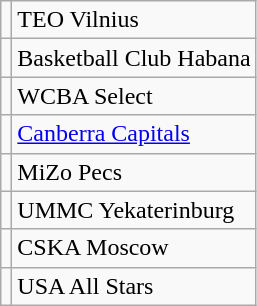<table class="wikitable">
<tr>
<td></td>
<td>TEO Vilnius</td>
</tr>
<tr>
<td></td>
<td>Basketball Club Habana</td>
</tr>
<tr>
<td></td>
<td>WCBA Select</td>
</tr>
<tr>
<td></td>
<td><a href='#'>Canberra Capitals</a></td>
</tr>
<tr>
<td></td>
<td>MiZo Pecs</td>
</tr>
<tr>
<td></td>
<td>UMMC Yekaterinburg</td>
</tr>
<tr>
<td></td>
<td>CSKA Moscow</td>
</tr>
<tr>
<td></td>
<td>USA All Stars</td>
</tr>
</table>
